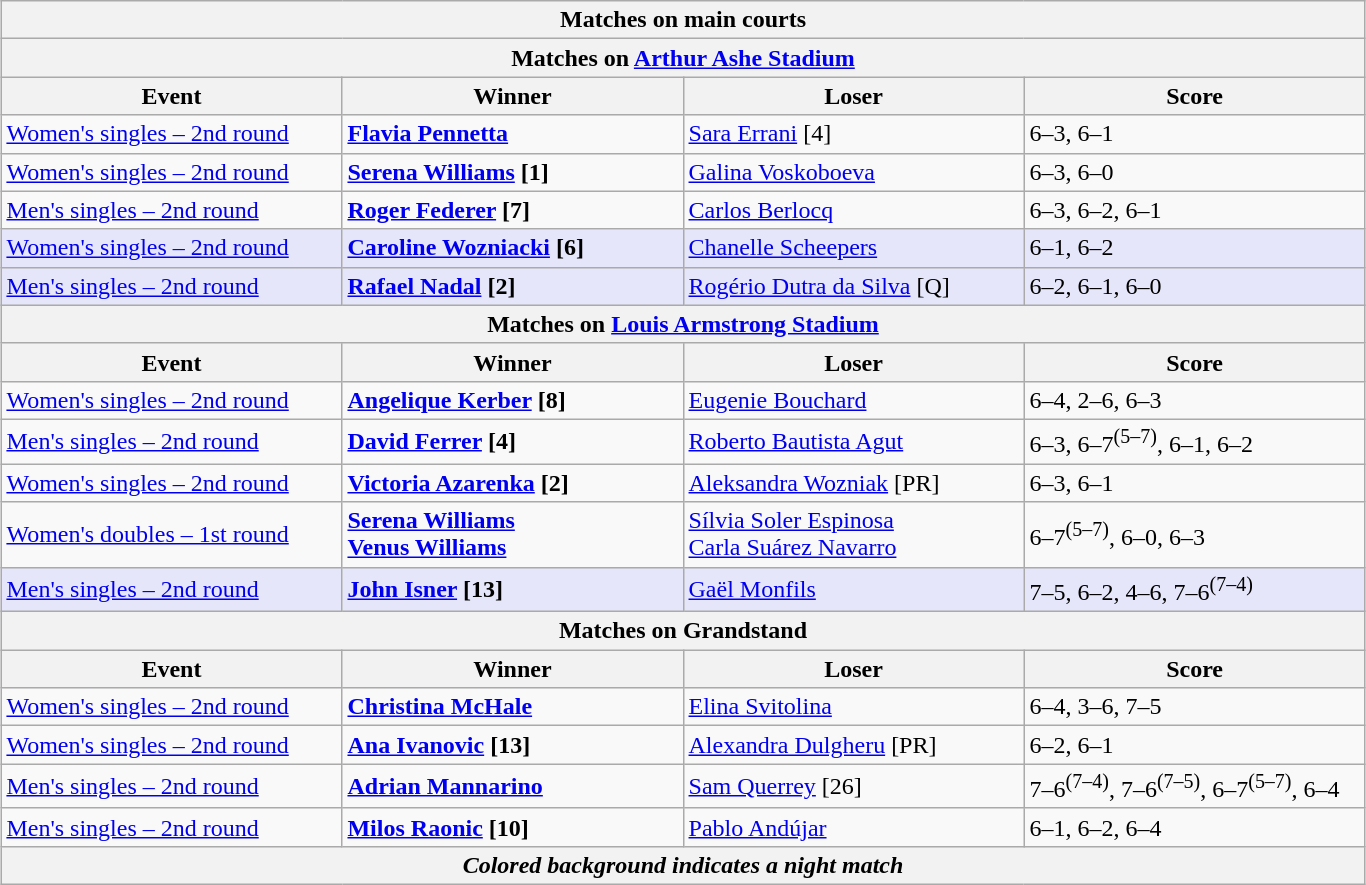<table class="wikitable collapsible uncollapsed" style="margin:auto;">
<tr>
<th colspan="4" style="white-space:nowrap;">Matches on main courts</th>
</tr>
<tr>
<th colspan="4"><strong>Matches on <a href='#'>Arthur Ashe Stadium</a></strong></th>
</tr>
<tr>
<th style="width:220px;">Event</th>
<th style="width:220px;">Winner</th>
<th style="width:220px;">Loser</th>
<th style="width:220px;">Score</th>
</tr>
<tr>
<td><a href='#'>Women's singles – 2nd round</a></td>
<td> <strong><a href='#'>Flavia Pennetta</a></strong></td>
<td> <a href='#'>Sara Errani</a> [4]</td>
<td>6–3, 6–1</td>
</tr>
<tr>
<td><a href='#'>Women's singles – 2nd round</a></td>
<td> <strong><a href='#'>Serena Williams</a> [1]</strong></td>
<td> <a href='#'>Galina Voskoboeva</a></td>
<td>6–3, 6–0</td>
</tr>
<tr>
<td><a href='#'>Men's singles – 2nd round</a></td>
<td> <strong><a href='#'>Roger Federer</a> [7]</strong></td>
<td> <a href='#'>Carlos Berlocq</a></td>
<td>6–3, 6–2, 6–1</td>
</tr>
<tr style="background:lavender;">
<td><a href='#'>Women's singles – 2nd round</a></td>
<td> <strong><a href='#'>Caroline Wozniacki</a> [6]</strong></td>
<td> <a href='#'>Chanelle Scheepers</a></td>
<td>6–1, 6–2</td>
</tr>
<tr style="background:lavender;">
<td><a href='#'>Men's singles – 2nd round</a></td>
<td> <strong><a href='#'>Rafael Nadal</a> [2]</strong></td>
<td> <a href='#'>Rogério Dutra da Silva</a> [Q]</td>
<td>6–2, 6–1, 6–0</td>
</tr>
<tr>
<th colspan="4"><strong>Matches on <a href='#'>Louis Armstrong Stadium</a></strong></th>
</tr>
<tr>
<th style="width:220px;">Event</th>
<th style="width:220px;">Winner</th>
<th style="width:220px;">Loser</th>
<th style="width:220px;">Score</th>
</tr>
<tr>
<td><a href='#'>Women's singles – 2nd round</a></td>
<td> <strong><a href='#'>Angelique Kerber</a> [8]</strong></td>
<td> <a href='#'>Eugenie Bouchard</a></td>
<td>6–4, 2–6, 6–3</td>
</tr>
<tr>
<td><a href='#'>Men's singles – 2nd round</a></td>
<td> <strong><a href='#'>David Ferrer</a> [4]</strong></td>
<td> <a href='#'>Roberto Bautista Agut</a></td>
<td>6–3, 6–7<sup>(5–7)</sup>, 6–1, 6–2</td>
</tr>
<tr>
<td><a href='#'>Women's singles – 2nd round</a></td>
<td> <strong><a href='#'>Victoria Azarenka</a> [2]</strong></td>
<td> <a href='#'>Aleksandra Wozniak</a> [PR]</td>
<td>6–3, 6–1</td>
</tr>
<tr>
<td><a href='#'>Women's doubles – 1st round</a></td>
<td> <strong><a href='#'>Serena Williams</a> <br>  <a href='#'>Venus Williams</a></strong></td>
<td> <a href='#'>Sílvia Soler Espinosa</a> <br>  <a href='#'>Carla Suárez Navarro</a></td>
<td>6–7<sup>(5–7)</sup>, 6–0, 6–3</td>
</tr>
<tr style="background:lavender;">
<td><a href='#'>Men's singles – 2nd round</a></td>
<td> <strong><a href='#'>John Isner</a> [13]</strong></td>
<td> <a href='#'>Gaël Monfils</a></td>
<td>7–5, 6–2, 4–6, 7–6<sup>(7–4)</sup></td>
</tr>
<tr>
<th colspan="4"><strong>Matches on Grandstand</strong></th>
</tr>
<tr>
<th style="width:220px;">Event</th>
<th style="width:220px;">Winner</th>
<th style="width:220px;">Loser</th>
<th style="width:220px;">Score</th>
</tr>
<tr>
<td><a href='#'>Women's singles – 2nd round</a></td>
<td> <strong><a href='#'>Christina McHale</a></strong></td>
<td> <a href='#'>Elina Svitolina</a></td>
<td>6–4, 3–6, 7–5</td>
</tr>
<tr>
<td><a href='#'>Women's singles – 2nd round</a></td>
<td> <strong><a href='#'>Ana Ivanovic</a> [13]</strong></td>
<td> <a href='#'>Alexandra Dulgheru</a> [PR]</td>
<td>6–2, 6–1</td>
</tr>
<tr>
<td><a href='#'>Men's singles – 2nd round</a></td>
<td> <strong><a href='#'>Adrian Mannarino</a></strong></td>
<td> <a href='#'>Sam Querrey</a> [26]</td>
<td>7–6<sup>(7–4)</sup>, 7–6<sup>(7–5)</sup>, 6–7<sup>(5–7)</sup>, 6–4</td>
</tr>
<tr>
<td><a href='#'>Men's singles – 2nd round</a></td>
<td> <strong><a href='#'>Milos Raonic</a> [10]</strong></td>
<td> <a href='#'>Pablo Andújar</a></td>
<td>6–1, 6–2, 6–4</td>
</tr>
<tr>
<th colspan="4"><em>Colored background indicates a night match</em></th>
</tr>
</table>
